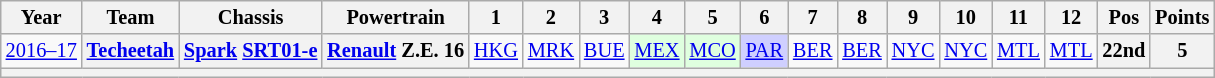<table class="wikitable" style="text-align:center; font-size:85%">
<tr>
<th>Year</th>
<th>Team</th>
<th>Chassis</th>
<th>Powertrain</th>
<th>1</th>
<th>2</th>
<th>3</th>
<th>4</th>
<th>5</th>
<th>6</th>
<th>7</th>
<th>8</th>
<th>9</th>
<th>10</th>
<th>11</th>
<th>12</th>
<th>Pos</th>
<th>Points</th>
</tr>
<tr>
<td><a href='#'>2016–17</a></td>
<th nowrap><a href='#'>Techeetah</a></th>
<th nowrap><a href='#'>Spark</a> <a href='#'>SRT01-e</a></th>
<th nowrap><a href='#'>Renault</a> Z.E. 16</th>
<td><a href='#'>HKG</a></td>
<td><a href='#'>MRK</a></td>
<td><a href='#'>BUE</a></td>
<td style="background:#DFFFDF;"><a href='#'>MEX</a><br></td>
<td style="background:#DFFFDF;"><a href='#'>MCO</a><br></td>
<td style="background:#CFCFFF;"><a href='#'>PAR</a><br></td>
<td><a href='#'>BER</a></td>
<td><a href='#'>BER</a></td>
<td><a href='#'>NYC</a></td>
<td><a href='#'>NYC</a></td>
<td><a href='#'>MTL</a></td>
<td><a href='#'>MTL</a></td>
<th>22nd</th>
<th>5</th>
</tr>
<tr>
<th colspan="18"></th>
</tr>
</table>
